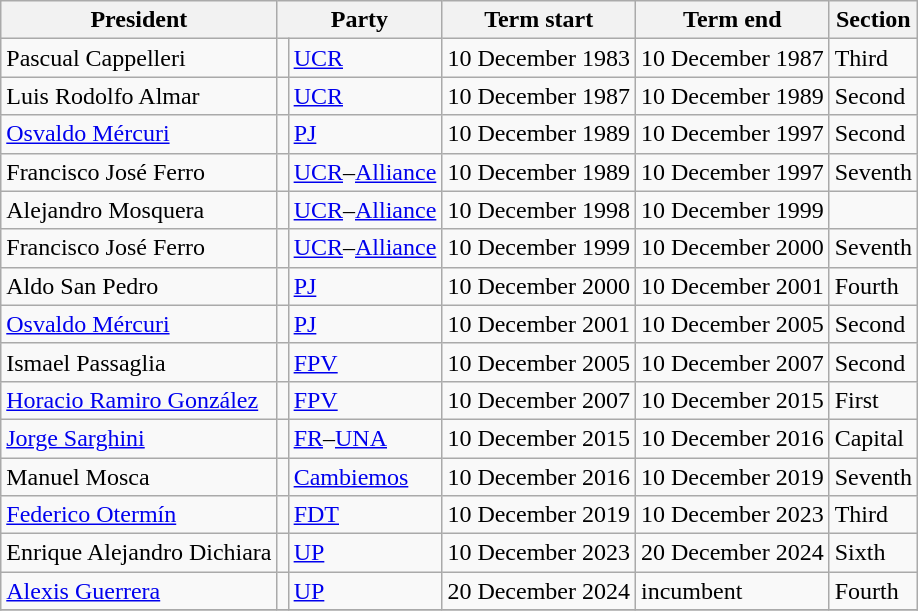<table class="wikitable">
<tr>
<th>President</th>
<th colspan="2">Party</th>
<th>Term start</th>
<th>Term end</th>
<th>Section</th>
</tr>
<tr>
<td>Pascual Cappelleri</td>
<td bgcolor=></td>
<td><a href='#'>UCR</a></td>
<td>10 December 1983</td>
<td>10 December 1987</td>
<td>Third</td>
</tr>
<tr>
<td>Luis Rodolfo Almar</td>
<td bgcolor=></td>
<td><a href='#'>UCR</a></td>
<td>10 December 1987</td>
<td>10 December 1989</td>
<td>Second</td>
</tr>
<tr>
<td><a href='#'>Osvaldo Mércuri</a></td>
<td bgcolor=></td>
<td><a href='#'>PJ</a></td>
<td>10 December 1989</td>
<td>10 December 1997</td>
<td>Second</td>
</tr>
<tr>
<td>Francisco José Ferro</td>
<td bgcolor=></td>
<td><a href='#'>UCR</a>–<a href='#'>Alliance</a></td>
<td>10 December 1989</td>
<td>10 December 1997</td>
<td>Seventh</td>
</tr>
<tr>
<td>Alejandro Mosquera</td>
<td bgcolor=></td>
<td><a href='#'>UCR</a>–<a href='#'>Alliance</a></td>
<td>10 December 1998</td>
<td>10 December 1999</td>
<td></td>
</tr>
<tr>
<td>Francisco José Ferro</td>
<td bgcolor=></td>
<td><a href='#'>UCR</a>–<a href='#'>Alliance</a></td>
<td>10 December 1999</td>
<td>10 December 2000</td>
<td>Seventh</td>
</tr>
<tr>
<td>Aldo San Pedro</td>
<td bgcolor=></td>
<td><a href='#'>PJ</a></td>
<td>10 December 2000</td>
<td>10 December 2001</td>
<td>Fourth</td>
</tr>
<tr>
<td><a href='#'>Osvaldo Mércuri</a></td>
<td bgcolor=></td>
<td><a href='#'>PJ</a></td>
<td>10 December 2001</td>
<td>10 December 2005</td>
<td>Second</td>
</tr>
<tr>
<td>Ismael Passaglia</td>
<td bgcolor=></td>
<td><a href='#'>FPV</a></td>
<td>10 December 2005</td>
<td>10 December 2007</td>
<td>Second</td>
</tr>
<tr>
<td><a href='#'>Horacio Ramiro González</a></td>
<td bgcolor=></td>
<td><a href='#'>FPV</a></td>
<td>10 December 2007</td>
<td>10 December 2015</td>
<td>First</td>
</tr>
<tr>
<td><a href='#'>Jorge Sarghini</a></td>
<td bgcolor=></td>
<td><a href='#'>FR</a>–<a href='#'>UNA</a></td>
<td>10 December 2015</td>
<td>10 December 2016</td>
<td>Capital</td>
</tr>
<tr>
<td>Manuel Mosca</td>
<td bgcolor=></td>
<td><a href='#'>Cambiemos</a></td>
<td>10 December 2016</td>
<td>10 December 2019</td>
<td>Seventh</td>
</tr>
<tr>
<td><a href='#'>Federico Otermín</a></td>
<td bgcolor=></td>
<td><a href='#'>FDT</a></td>
<td>10 December 2019</td>
<td>10 December 2023</td>
<td>Third</td>
</tr>
<tr>
<td>Enrique Alejandro Dichiara</td>
<td bgcolor=></td>
<td><a href='#'>UP</a></td>
<td>10 December 2023</td>
<td>20 December 2024</td>
<td>Sixth</td>
</tr>
<tr>
<td><a href='#'>Alexis Guerrera</a></td>
<td bgcolor=></td>
<td><a href='#'>UP</a></td>
<td>20 December 2024</td>
<td>incumbent</td>
<td>Fourth</td>
</tr>
<tr>
</tr>
</table>
